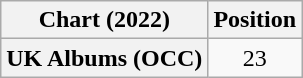<table class="wikitable plainrowheaders" style="text-align:center">
<tr>
<th>Chart (2022)</th>
<th>Position</th>
</tr>
<tr>
<th scope="row">UK Albums (OCC)</th>
<td>23</td>
</tr>
</table>
